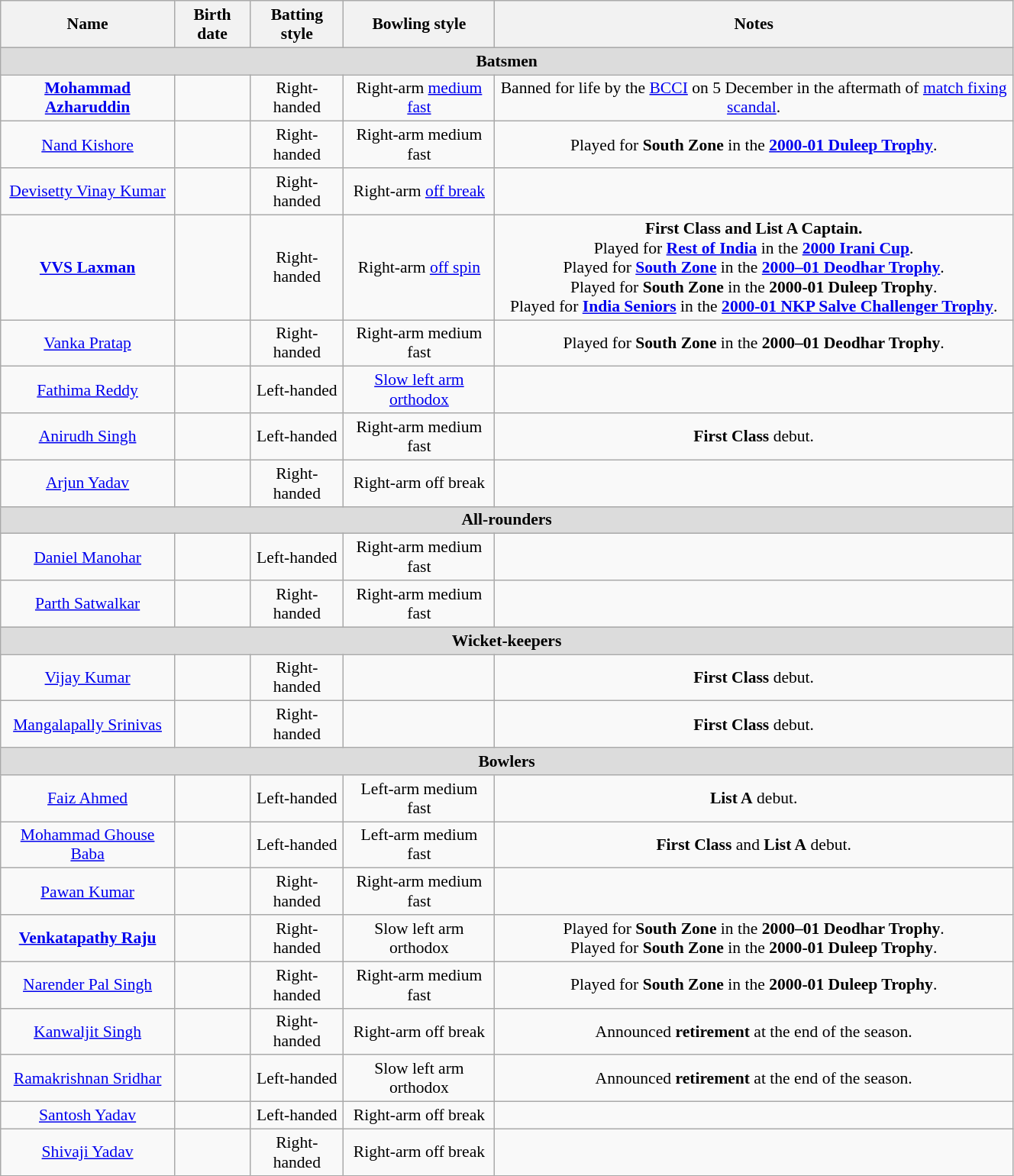<table class="wikitable" style="font-size: 90%; text-align: center;width:70%;">
<tr>
<th align=center>Name</th>
<th align=center>Birth date</th>
<th align=center>Batting style</th>
<th align=center>Bowling style</th>
<th align=center>Notes</th>
</tr>
<tr>
<th colspan="6" style="background: #DCDCDC" align="center">Batsmen</th>
</tr>
<tr>
<td><strong><a href='#'>Mohammad Azharuddin</a></strong></td>
<td></td>
<td>Right-handed</td>
<td>Right-arm <a href='#'>medium fast</a></td>
<td>Banned for life by the <a href='#'>BCCI</a> on 5 December in the aftermath of <a href='#'>match fixing scandal</a>.</td>
</tr>
<tr>
<td><a href='#'>Nand Kishore</a></td>
<td></td>
<td>Right-handed</td>
<td>Right-arm medium fast</td>
<td>Played for <strong>South Zone</strong> in the <strong><a href='#'>2000-01 Duleep Trophy</a></strong>.</td>
</tr>
<tr>
<td><a href='#'>Devisetty Vinay Kumar</a></td>
<td></td>
<td>Right-handed</td>
<td>Right-arm <a href='#'>off break</a></td>
<td></td>
</tr>
<tr>
<td><strong><a href='#'>VVS Laxman</a></strong></td>
<td></td>
<td>Right-handed</td>
<td>Right-arm <a href='#'>off spin</a></td>
<td><strong>First Class and List A Captain.</strong> <br> Played for <strong><a href='#'>Rest of India</a></strong> in the <strong><a href='#'>2000 Irani Cup</a></strong>. <br> Played for <strong><a href='#'>South Zone</a></strong> in the <strong><a href='#'>2000–01 Deodhar Trophy</a></strong>. <br> Played for <strong>South Zone</strong> in the <strong>2000-01 Duleep Trophy</strong>. <br> Played for <strong><a href='#'>India Seniors</a></strong> in the <strong><a href='#'>2000-01 NKP Salve Challenger Trophy</a></strong>.</td>
</tr>
<tr>
<td><a href='#'>Vanka Pratap</a></td>
<td></td>
<td>Right-handed</td>
<td>Right-arm medium fast</td>
<td>Played for <strong>South Zone</strong> in the <strong>2000–01 Deodhar Trophy</strong>.</td>
</tr>
<tr>
<td><a href='#'>Fathima Reddy</a></td>
<td></td>
<td>Left-handed</td>
<td><a href='#'>Slow left arm orthodox</a></td>
<td></td>
</tr>
<tr>
<td><a href='#'>Anirudh Singh</a></td>
<td></td>
<td>Left-handed</td>
<td>Right-arm medium fast</td>
<td><strong>First Class</strong> debut.</td>
</tr>
<tr>
<td><a href='#'>Arjun Yadav</a></td>
<td></td>
<td>Right-handed</td>
<td>Right-arm off break</td>
<td></td>
</tr>
<tr>
<th colspan="6" style="background: #DCDCDC" align="center">All-rounders</th>
</tr>
<tr>
<td><a href='#'>Daniel Manohar</a></td>
<td></td>
<td>Left-handed</td>
<td>Right-arm medium fast</td>
<td></td>
</tr>
<tr>
<td><a href='#'>Parth Satwalkar</a></td>
<td></td>
<td>Right-handed</td>
<td>Right-arm medium fast</td>
<td></td>
</tr>
<tr>
<th colspan="6" style="background: #DCDCDC" align="center">Wicket-keepers</th>
</tr>
<tr>
<td><a href='#'>Vijay Kumar</a></td>
<td></td>
<td>Right-handed</td>
<td></td>
<td><strong>First Class</strong> debut.</td>
</tr>
<tr>
<td><a href='#'>Mangalapally Srinivas</a></td>
<td></td>
<td>Right-handed</td>
<td></td>
<td><strong>First Class</strong> debut.</td>
</tr>
<tr>
<th colspan="6" style="background: #DCDCDC" align="center">Bowlers</th>
</tr>
<tr>
<td><a href='#'>Faiz Ahmed</a></td>
<td></td>
<td>Left-handed</td>
<td>Left-arm medium fast</td>
<td><strong>List A</strong> debut.</td>
</tr>
<tr>
<td><a href='#'>Mohammad Ghouse Baba</a></td>
<td></td>
<td>Left-handed</td>
<td>Left-arm medium fast</td>
<td><strong>First Class</strong> and <strong>List A</strong> debut.</td>
</tr>
<tr>
<td><a href='#'>Pawan Kumar</a></td>
<td></td>
<td>Right-handed</td>
<td>Right-arm medium fast</td>
<td></td>
</tr>
<tr>
<td><strong><a href='#'>Venkatapathy Raju</a></strong></td>
<td></td>
<td>Right-handed</td>
<td>Slow left arm orthodox</td>
<td>Played for <strong>South Zone</strong> in the <strong>2000–01 Deodhar Trophy</strong>. <br> Played for <strong>South Zone</strong> in the <strong>2000-01 Duleep Trophy</strong>.</td>
</tr>
<tr>
<td><a href='#'>Narender Pal Singh</a></td>
<td></td>
<td>Right-handed</td>
<td>Right-arm medium fast</td>
<td>Played for <strong>South Zone</strong> in the <strong>2000-01 Duleep Trophy</strong>.</td>
</tr>
<tr>
<td><a href='#'>Kanwaljit Singh</a></td>
<td></td>
<td>Right-handed</td>
<td>Right-arm off break</td>
<td>Announced <strong>retirement</strong> at the end of the season.</td>
</tr>
<tr>
<td><a href='#'>Ramakrishnan Sridhar</a></td>
<td></td>
<td>Left-handed</td>
<td>Slow left arm orthodox</td>
<td>Announced <strong>retirement</strong> at the end of the season.</td>
</tr>
<tr>
<td><a href='#'>Santosh Yadav</a></td>
<td></td>
<td>Left-handed</td>
<td>Right-arm off break</td>
<td></td>
</tr>
<tr>
<td><a href='#'>Shivaji Yadav</a></td>
<td></td>
<td>Right-handed</td>
<td>Right-arm off break</td>
<td></td>
</tr>
</table>
